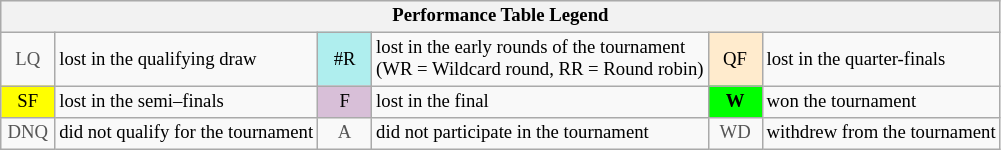<table class="wikitable" style="font-size:78%;">
<tr bgcolor="#efefef">
<th colspan="6">Performance Table Legend</th>
</tr>
<tr>
<td align="center" style="color:#555555;" width="30">LQ</td>
<td>lost in the qualifying draw</td>
<td align="center" style="background:#afeeee;">#R</td>
<td>lost in the early rounds of the tournament<br>(WR = Wildcard round, RR = Round robin)</td>
<td align="center" style="background:#ffebcd;">QF</td>
<td>lost in the quarter-finals</td>
</tr>
<tr>
<td align="center" style="background:yellow;">SF</td>
<td>lost in the semi–finals</td>
<td align="center" style="background:#D8BFD8;">F</td>
<td>lost in the final</td>
<td align="center" style="background:#00ff00;"><strong>W</strong></td>
<td>won the tournament</td>
</tr>
<tr>
<td align="center" style="color:#555555;" width="30">DNQ</td>
<td>did not qualify for the tournament</td>
<td align="center" style="color:#555555;" width="30">A</td>
<td>did not participate in the tournament</td>
<td align="center" style="color:#555555;" width="30">WD</td>
<td>withdrew from the tournament</td>
</tr>
</table>
